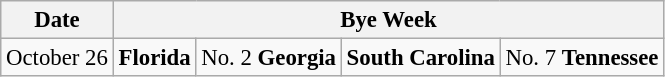<table class="wikitable" style="font-size:95%;">
<tr>
<th>Date</th>
<th colspan="4">Bye Week</th>
</tr>
<tr>
<td>October 26</td>
<td><strong>Florida</strong></td>
<td>No. 2 <strong>Georgia</strong></td>
<td><strong>South Carolina</strong></td>
<td>No. 7 <strong>Tennessee</strong></td>
</tr>
</table>
